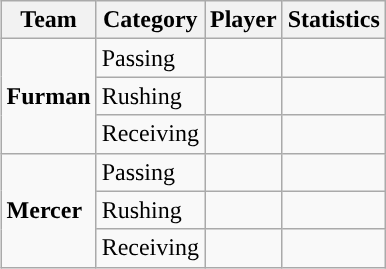<table class="wikitable" style="float: right;">
<tr>
<th>Team</th>
<th>Category</th>
<th>Player</th>
<th>Statistics</th>
</tr>
<tr>
<td rowspan=3><strong>Furman</strong></td>
<td>Passing</td>
<td></td>
<td></td>
</tr>
<tr>
<td>Rushing</td>
<td></td>
<td></td>
</tr>
<tr>
<td>Receiving</td>
<td></td>
<td></td>
</tr>
<tr>
<td rowspan=3><strong>Mercer</strong></td>
<td>Passing</td>
<td></td>
<td></td>
</tr>
<tr>
<td>Rushing</td>
<td></td>
<td></td>
</tr>
<tr>
<td>Receiving</td>
<td></td>
<td></td>
</tr>
</table>
